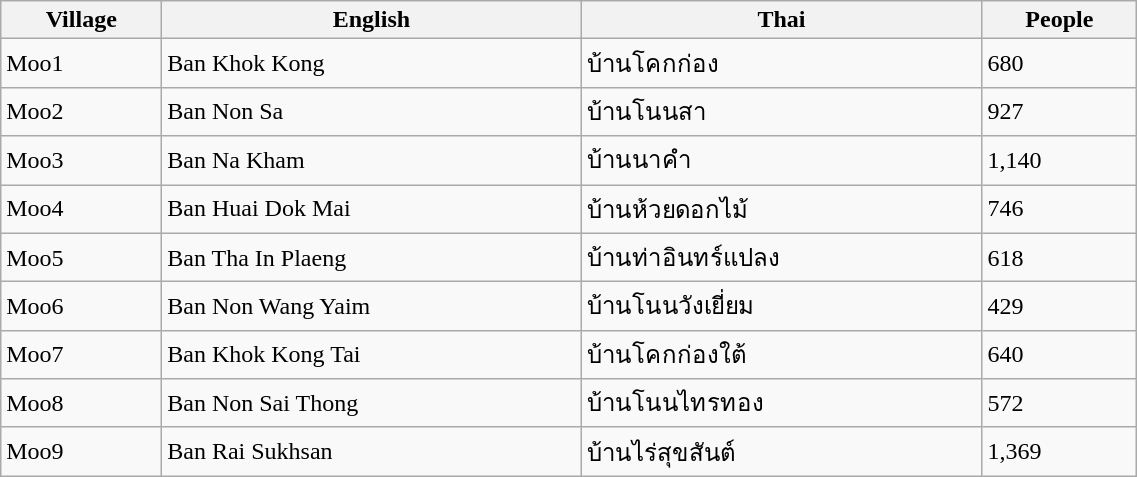<table class="wikitable" style="width:60%;">
<tr>
<th>Village</th>
<th>English</th>
<th>Thai</th>
<th>People</th>
</tr>
<tr>
<td>Moo1</td>
<td>Ban Khok Kong</td>
<td>บ้านโคกก่อง</td>
<td>680</td>
</tr>
<tr>
<td>Moo2</td>
<td>Ban Non Sa</td>
<td>บ้านโนนสา</td>
<td>927</td>
</tr>
<tr>
<td>Moo3</td>
<td>Ban Na Kham</td>
<td>บ้านนาคำ</td>
<td>1,140</td>
</tr>
<tr>
<td>Moo4</td>
<td>Ban Huai Dok Mai</td>
<td>บ้านห้วยดอกไม้</td>
<td>746</td>
</tr>
<tr>
<td>Moo5</td>
<td>Ban Tha In Plaeng</td>
<td>บ้านท่าอินทร์แปลง</td>
<td>618</td>
</tr>
<tr>
<td>Moo6</td>
<td>Ban Non Wang Yaim</td>
<td>บ้านโนนวังเยี่ยม</td>
<td>429</td>
</tr>
<tr>
<td>Moo7</td>
<td>Ban Khok Kong Tai</td>
<td>บ้านโคกก่องใต้</td>
<td>640</td>
</tr>
<tr>
<td>Moo8</td>
<td>Ban Non Sai Thong</td>
<td>บ้านโนนไทรทอง</td>
<td>572</td>
</tr>
<tr>
<td>Moo9</td>
<td>Ban Rai Sukhsan</td>
<td>บ้านไร่สุขสันต์</td>
<td>1,369</td>
</tr>
</table>
